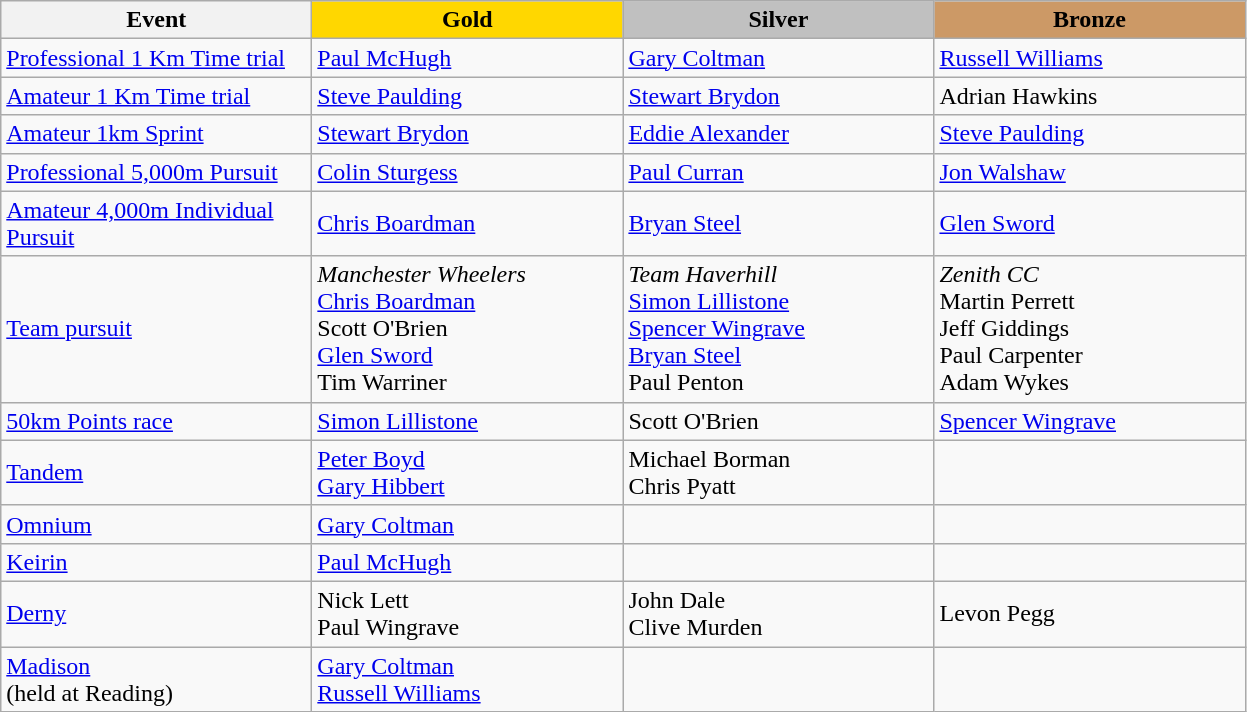<table class="wikitable" style="font-size: 100%">
<tr>
<th width=200>Event</th>
<th width=200 style="background-color: gold;">Gold</th>
<th width=200 style="background-color: silver;">Silver</th>
<th width=200 style="background-color: #cc9966;">Bronze</th>
</tr>
<tr>
<td><a href='#'>Professional 1 Km Time trial</a></td>
<td><a href='#'>Paul McHugh</a></td>
<td><a href='#'>Gary Coltman</a></td>
<td><a href='#'>Russell Williams</a></td>
</tr>
<tr>
<td><a href='#'>Amateur 1 Km Time trial</a></td>
<td><a href='#'>Steve Paulding</a></td>
<td><a href='#'>Stewart Brydon</a></td>
<td>Adrian Hawkins</td>
</tr>
<tr>
<td><a href='#'>Amateur 1km Sprint</a></td>
<td><a href='#'>Stewart Brydon</a></td>
<td><a href='#'>Eddie Alexander</a></td>
<td><a href='#'>Steve Paulding</a></td>
</tr>
<tr>
<td><a href='#'>Professional 5,000m Pursuit</a></td>
<td><a href='#'>Colin Sturgess</a></td>
<td><a href='#'>Paul Curran</a></td>
<td><a href='#'>Jon Walshaw</a></td>
</tr>
<tr>
<td><a href='#'>Amateur 4,000m Individual Pursuit</a></td>
<td><a href='#'>Chris Boardman</a></td>
<td><a href='#'>Bryan Steel</a></td>
<td><a href='#'>Glen Sword</a></td>
</tr>
<tr>
<td><a href='#'>Team pursuit</a></td>
<td><em>Manchester Wheelers</em> <br><a href='#'>Chris Boardman</a><br>  Scott O'Brien<br> <a href='#'>Glen Sword</a><br> Tim Warriner</td>
<td><em>Team Haverhill</em><br><a href='#'>Simon Lillistone</a><br><a href='#'>Spencer Wingrave</a><br> <a href='#'>Bryan Steel</a><br>Paul Penton</td>
<td><em>Zenith CC</em> <br> Martin Perrett<br> Jeff Giddings <br> Paul Carpenter <br> Adam Wykes</td>
</tr>
<tr>
<td><a href='#'>50km Points race</a></td>
<td><a href='#'>Simon Lillistone</a></td>
<td>Scott O'Brien</td>
<td><a href='#'>Spencer Wingrave</a></td>
</tr>
<tr>
<td><a href='#'>Tandem</a></td>
<td><a href='#'>Peter Boyd</a> <br> <a href='#'>Gary Hibbert</a></td>
<td>Michael Borman <br>Chris Pyatt</td>
<td></td>
</tr>
<tr>
<td><a href='#'>Omnium</a></td>
<td><a href='#'>Gary Coltman</a></td>
<td></td>
<td></td>
</tr>
<tr>
<td><a href='#'>Keirin</a></td>
<td><a href='#'>Paul McHugh</a></td>
<td></td>
<td></td>
</tr>
<tr>
<td><a href='#'>Derny</a></td>
<td>Nick Lett<br>Paul Wingrave</td>
<td>John Dale<br>Clive Murden</td>
<td>Levon Pegg</td>
</tr>
<tr>
<td><a href='#'>Madison</a> <br> (held at Reading)</td>
<td><a href='#'>Gary Coltman</a><br><a href='#'>Russell Williams</a></td>
<td></td>
<td></td>
</tr>
</table>
